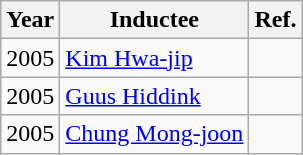<table class="wikitable" style="text-align:left">
<tr>
<th scope="col">Year</th>
<th scope="col">Inductee</th>
<th scope="col">Ref.</th>
</tr>
<tr>
<td>2005</td>
<td> <a href='#'>Kim Hwa-jip</a></td>
<td></td>
</tr>
<tr>
<td>2005</td>
<td> <a href='#'>Guus Hiddink</a></td>
<td></td>
</tr>
<tr>
<td>2005</td>
<td> <a href='#'>Chung Mong-joon</a></td>
<td></td>
</tr>
</table>
